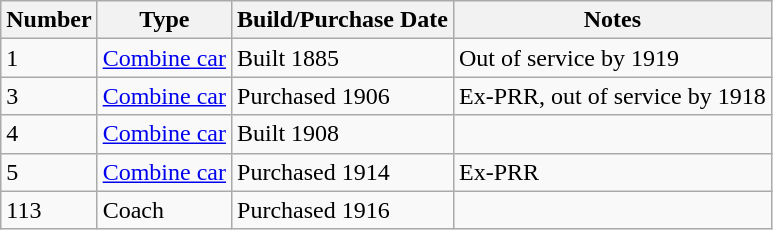<table class="wikitable">
<tr>
<th>Number</th>
<th>Type</th>
<th>Build/Purchase Date</th>
<th>Notes</th>
</tr>
<tr>
<td>1</td>
<td><a href='#'>Combine car</a></td>
<td>Built 1885</td>
<td>Out of service by 1919</td>
</tr>
<tr>
<td>3</td>
<td><a href='#'>Combine car</a></td>
<td>Purchased 1906</td>
<td>Ex-PRR, out of service by 1918</td>
</tr>
<tr>
<td>4</td>
<td><a href='#'>Combine car</a></td>
<td>Built 1908</td>
<td></td>
</tr>
<tr>
<td>5</td>
<td><a href='#'>Combine car</a></td>
<td>Purchased 1914</td>
<td>Ex-PRR</td>
</tr>
<tr>
<td>113</td>
<td>Coach</td>
<td>Purchased 1916</td>
</tr>
</table>
